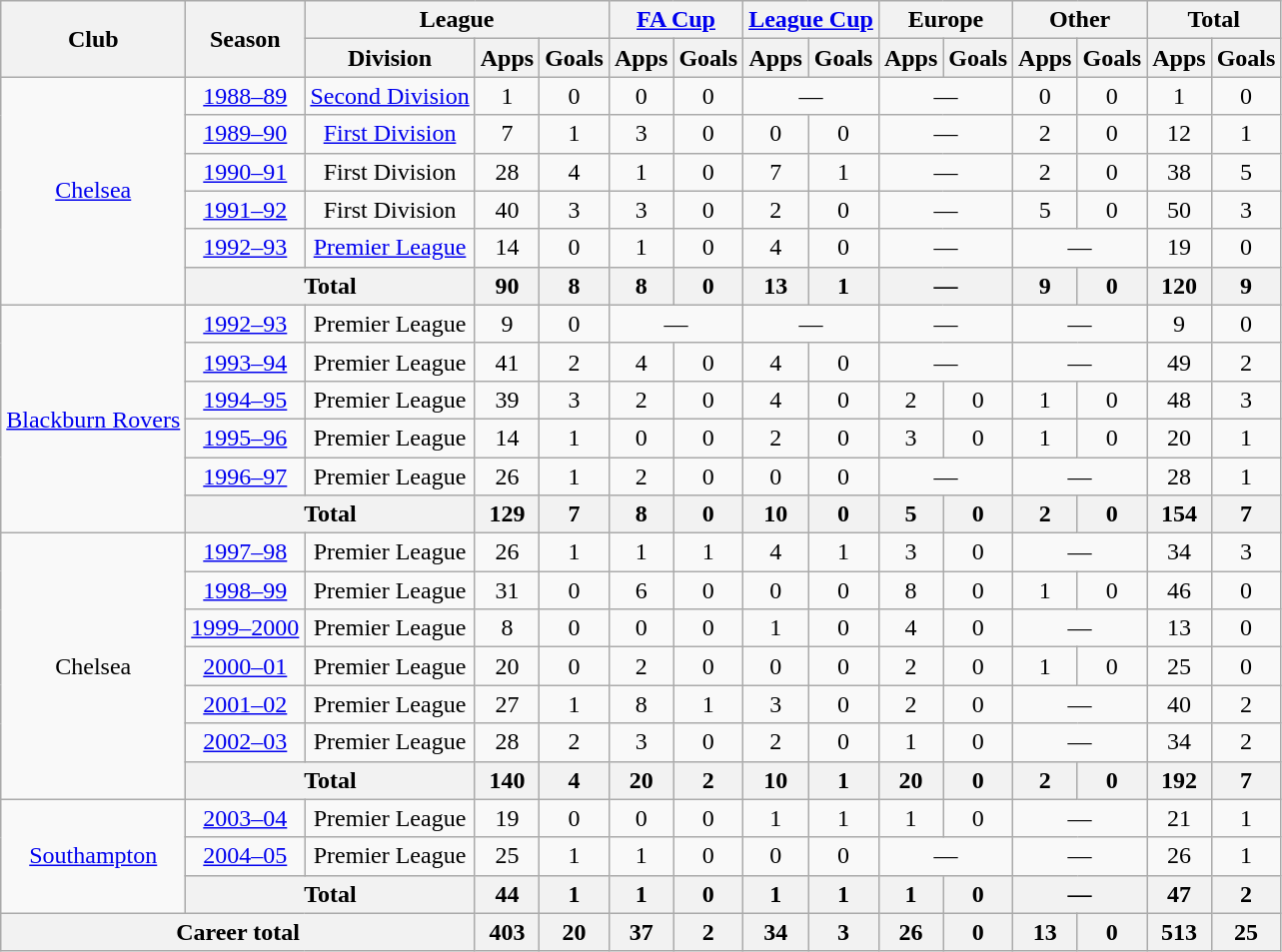<table class="wikitable" style="text-align:center">
<tr>
<th rowspan="2">Club</th>
<th rowspan="2">Season</th>
<th colspan="3">League</th>
<th colspan="2"><a href='#'>FA Cup</a></th>
<th colspan="2"><a href='#'>League Cup</a></th>
<th colspan="2">Europe</th>
<th colspan="2">Other</th>
<th colspan="2">Total</th>
</tr>
<tr>
<th>Division</th>
<th>Apps</th>
<th>Goals</th>
<th>Apps</th>
<th>Goals</th>
<th>Apps</th>
<th>Goals</th>
<th>Apps</th>
<th>Goals</th>
<th>Apps</th>
<th>Goals</th>
<th>Apps</th>
<th>Goals</th>
</tr>
<tr>
<td rowspan="6"><a href='#'>Chelsea</a></td>
<td><a href='#'>1988–89</a></td>
<td><a href='#'>Second Division</a></td>
<td>1</td>
<td>0</td>
<td>0</td>
<td>0</td>
<td colspan="2">—</td>
<td colspan="2">—</td>
<td>0</td>
<td>0</td>
<td>1</td>
<td>0</td>
</tr>
<tr>
<td><a href='#'>1989–90</a></td>
<td><a href='#'>First Division</a></td>
<td>7</td>
<td>1</td>
<td>3</td>
<td>0</td>
<td>0</td>
<td>0</td>
<td colspan="2">—</td>
<td>2</td>
<td>0</td>
<td>12</td>
<td>1</td>
</tr>
<tr>
<td><a href='#'>1990–91</a></td>
<td>First Division</td>
<td>28</td>
<td>4</td>
<td>1</td>
<td>0</td>
<td>7</td>
<td>1</td>
<td colspan="2">—</td>
<td>2</td>
<td>0</td>
<td>38</td>
<td>5</td>
</tr>
<tr>
<td><a href='#'>1991–92</a></td>
<td>First Division</td>
<td>40</td>
<td>3</td>
<td>3</td>
<td>0</td>
<td>2</td>
<td>0</td>
<td colspan="2">—</td>
<td>5</td>
<td>0</td>
<td>50</td>
<td>3</td>
</tr>
<tr>
<td><a href='#'>1992–93</a></td>
<td><a href='#'>Premier League</a></td>
<td>14</td>
<td>0</td>
<td>1</td>
<td>0</td>
<td>4</td>
<td>0</td>
<td colspan="2">—</td>
<td colspan="2">—</td>
<td>19</td>
<td>0</td>
</tr>
<tr>
<th colspan="2">Total</th>
<th>90</th>
<th>8</th>
<th>8</th>
<th>0</th>
<th>13</th>
<th>1</th>
<th colspan="2">—</th>
<th>9</th>
<th>0</th>
<th>120</th>
<th>9</th>
</tr>
<tr>
<td rowspan="6"><a href='#'>Blackburn Rovers</a></td>
<td><a href='#'>1992–93</a></td>
<td>Premier League</td>
<td>9</td>
<td>0</td>
<td colspan="2">—</td>
<td colspan="2">—</td>
<td colspan="2">—</td>
<td colspan="2">—</td>
<td>9</td>
<td>0</td>
</tr>
<tr>
<td><a href='#'>1993–94</a></td>
<td>Premier League</td>
<td>41</td>
<td>2</td>
<td>4</td>
<td>0</td>
<td>4</td>
<td>0</td>
<td colspan="2">—</td>
<td colspan="2">—</td>
<td>49</td>
<td>2</td>
</tr>
<tr>
<td><a href='#'>1994–95</a></td>
<td>Premier League</td>
<td>39</td>
<td>3</td>
<td>2</td>
<td>0</td>
<td>4</td>
<td>0</td>
<td>2</td>
<td>0</td>
<td>1</td>
<td>0</td>
<td>48</td>
<td>3</td>
</tr>
<tr>
<td><a href='#'>1995–96</a></td>
<td>Premier League</td>
<td>14</td>
<td>1</td>
<td>0</td>
<td>0</td>
<td>2</td>
<td>0</td>
<td>3</td>
<td>0</td>
<td>1</td>
<td>0</td>
<td>20</td>
<td>1</td>
</tr>
<tr>
<td><a href='#'>1996–97</a></td>
<td>Premier League</td>
<td>26</td>
<td>1</td>
<td>2</td>
<td>0</td>
<td>0</td>
<td>0</td>
<td colspan="2">—</td>
<td colspan="2">—</td>
<td>28</td>
<td>1</td>
</tr>
<tr>
<th colspan="2">Total</th>
<th>129</th>
<th>7</th>
<th>8</th>
<th>0</th>
<th>10</th>
<th>0</th>
<th>5</th>
<th>0</th>
<th>2</th>
<th>0</th>
<th>154</th>
<th>7</th>
</tr>
<tr>
<td rowspan="7">Chelsea</td>
<td><a href='#'>1997–98</a></td>
<td>Premier League</td>
<td>26</td>
<td>1</td>
<td>1</td>
<td>1</td>
<td>4</td>
<td>1</td>
<td>3</td>
<td>0</td>
<td colspan="2">—</td>
<td>34</td>
<td>3</td>
</tr>
<tr>
<td><a href='#'>1998–99</a></td>
<td>Premier League</td>
<td>31</td>
<td>0</td>
<td>6</td>
<td>0</td>
<td>0</td>
<td>0</td>
<td>8</td>
<td>0</td>
<td>1</td>
<td>0</td>
<td>46</td>
<td>0</td>
</tr>
<tr>
<td><a href='#'>1999–2000</a></td>
<td>Premier League</td>
<td>8</td>
<td>0</td>
<td>0</td>
<td>0</td>
<td>1</td>
<td>0</td>
<td>4</td>
<td>0</td>
<td colspan="2">—</td>
<td>13</td>
<td>0</td>
</tr>
<tr>
<td><a href='#'>2000–01</a></td>
<td>Premier League</td>
<td>20</td>
<td>0</td>
<td>2</td>
<td>0</td>
<td>0</td>
<td>0</td>
<td>2</td>
<td>0</td>
<td>1</td>
<td>0</td>
<td>25</td>
<td>0</td>
</tr>
<tr>
<td><a href='#'>2001–02</a></td>
<td>Premier League</td>
<td>27</td>
<td>1</td>
<td>8</td>
<td>1</td>
<td>3</td>
<td>0</td>
<td>2</td>
<td>0</td>
<td colspan="2">—</td>
<td>40</td>
<td>2</td>
</tr>
<tr>
<td><a href='#'>2002–03</a></td>
<td>Premier League</td>
<td>28</td>
<td>2</td>
<td>3</td>
<td>0</td>
<td>2</td>
<td>0</td>
<td>1</td>
<td>0</td>
<td colspan="2">—</td>
<td>34</td>
<td>2</td>
</tr>
<tr>
<th colspan="2">Total</th>
<th>140</th>
<th>4</th>
<th>20</th>
<th>2</th>
<th>10</th>
<th>1</th>
<th>20</th>
<th>0</th>
<th>2</th>
<th>0</th>
<th>192</th>
<th>7</th>
</tr>
<tr>
<td rowspan="3"><a href='#'>Southampton</a></td>
<td><a href='#'>2003–04</a></td>
<td>Premier League</td>
<td>19</td>
<td>0</td>
<td>0</td>
<td>0</td>
<td>1</td>
<td>1</td>
<td>1</td>
<td>0</td>
<td colspan="2">—</td>
<td>21</td>
<td>1</td>
</tr>
<tr>
<td><a href='#'>2004–05</a></td>
<td>Premier League</td>
<td>25</td>
<td>1</td>
<td>1</td>
<td>0</td>
<td>0</td>
<td>0</td>
<td colspan="2">—</td>
<td colspan="2">—</td>
<td>26</td>
<td>1</td>
</tr>
<tr>
<th colspan="2">Total</th>
<th>44</th>
<th>1</th>
<th>1</th>
<th>0</th>
<th>1</th>
<th>1</th>
<th>1</th>
<th>0</th>
<th colspan="2">—</th>
<th>47</th>
<th>2</th>
</tr>
<tr>
<th colspan="3">Career total</th>
<th>403</th>
<th>20</th>
<th>37</th>
<th>2</th>
<th>34</th>
<th>3</th>
<th>26</th>
<th>0</th>
<th>13</th>
<th>0</th>
<th>513</th>
<th>25</th>
</tr>
</table>
